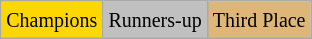<table class="wikitable">
<tr>
<td bgcolor="gold"><small>Champions</small></td>
<td style="background:silver;"><small>Runners-up</small></td>
<td style="background:#deb678;"><small>Third Place</small></td>
</tr>
</table>
